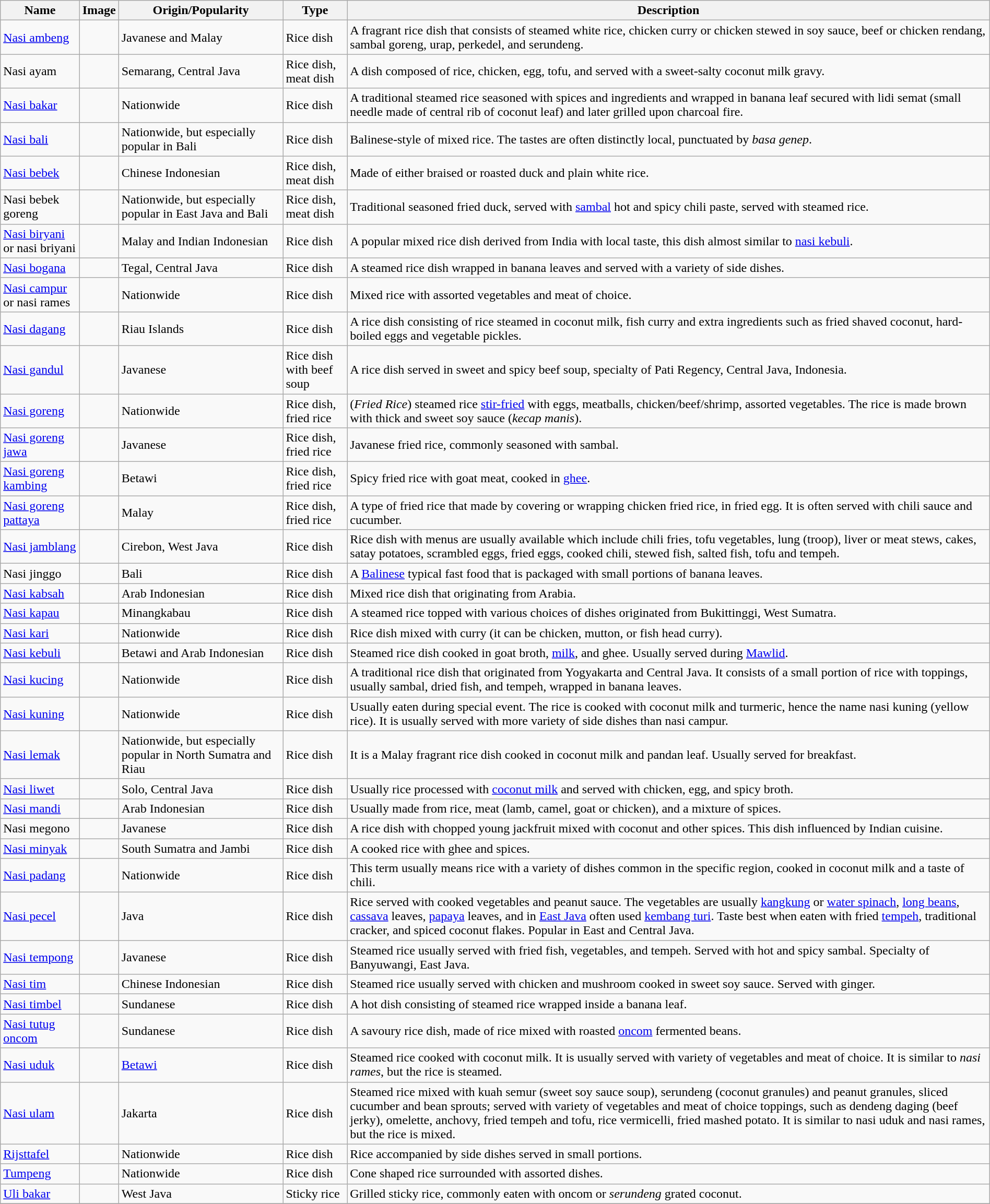<table class="wikitable sortable sticky-header" width="100%">
<tr>
<th>Name</th>
<th>Image</th>
<th>Origin/Popularity</th>
<th>Type</th>
<th>Description</th>
</tr>
<tr>
<td><a href='#'>Nasi ambeng</a></td>
<td></td>
<td>Javanese and Malay</td>
<td>Rice dish</td>
<td>A fragrant rice dish that consists of steamed white rice, chicken curry or chicken stewed in soy sauce, beef or chicken rendang, sambal goreng, urap, perkedel, and serundeng.</td>
</tr>
<tr>
<td>Nasi ayam</td>
<td></td>
<td>Semarang, Central Java</td>
<td>Rice dish, meat dish</td>
<td>A dish composed of rice, chicken, egg, tofu, and served with a sweet-salty coconut milk gravy.</td>
</tr>
<tr>
<td><a href='#'>Nasi bakar</a></td>
<td></td>
<td>Nationwide</td>
<td>Rice dish</td>
<td>A traditional steamed rice seasoned with spices and ingredients and wrapped in banana leaf secured with lidi semat (small needle made of central rib of coconut leaf) and later grilled upon charcoal fire.</td>
</tr>
<tr>
<td><a href='#'>Nasi bali</a></td>
<td></td>
<td>Nationwide, but especially popular in Bali</td>
<td>Rice dish</td>
<td>Balinese-style of mixed rice. The tastes are often distinctly local, punctuated by <em>basa genep</em>.</td>
</tr>
<tr>
<td><a href='#'>Nasi bebek</a></td>
<td></td>
<td>Chinese Indonesian</td>
<td>Rice dish, meat dish</td>
<td>Made of either braised or roasted duck and plain white rice.</td>
</tr>
<tr>
<td>Nasi bebek goreng</td>
<td></td>
<td>Nationwide, but especially popular in East Java and Bali</td>
<td>Rice dish, meat dish</td>
<td>Traditional seasoned fried duck, served with <a href='#'>sambal</a> hot and spicy chili paste, served with steamed rice.</td>
</tr>
<tr>
<td><a href='#'>Nasi biryani</a> or nasi briyani</td>
<td></td>
<td>Malay and Indian Indonesian</td>
<td>Rice dish</td>
<td>A popular mixed rice dish derived from India with local taste, this dish almost similar to <a href='#'>nasi kebuli</a>.</td>
</tr>
<tr>
<td><a href='#'>Nasi bogana</a></td>
<td></td>
<td>Tegal, Central Java</td>
<td>Rice dish</td>
<td>A steamed rice dish wrapped in banana leaves and served with a variety of side dishes.</td>
</tr>
<tr>
<td><a href='#'>Nasi campur</a> or nasi rames</td>
<td></td>
<td>Nationwide</td>
<td>Rice dish</td>
<td>Mixed rice with assorted vegetables and meat of choice.</td>
</tr>
<tr>
<td><a href='#'>Nasi dagang</a></td>
<td></td>
<td>Riau Islands</td>
<td>Rice dish</td>
<td>A rice dish consisting of rice steamed in coconut milk, fish curry and extra ingredients such as fried shaved coconut, hard-boiled eggs and vegetable pickles.</td>
</tr>
<tr>
<td><a href='#'>Nasi gandul</a></td>
<td></td>
<td>Javanese</td>
<td>Rice dish with beef soup</td>
<td>A rice dish served in sweet and spicy beef soup, specialty of Pati Regency, Central Java, Indonesia.</td>
</tr>
<tr>
<td><a href='#'>Nasi goreng</a></td>
<td></td>
<td>Nationwide</td>
<td>Rice dish, fried rice</td>
<td>(<em>Fried Rice</em>) steamed rice <a href='#'>stir-fried</a> with eggs, meatballs, chicken/beef/shrimp, assorted vegetables. The rice is made brown with thick and sweet soy sauce (<em>kecap manis</em>).</td>
</tr>
<tr>
<td><a href='#'>Nasi goreng jawa</a></td>
<td></td>
<td>Javanese</td>
<td>Rice dish, fried rice</td>
<td>Javanese fried rice, commonly seasoned with sambal.</td>
</tr>
<tr>
<td><a href='#'>Nasi goreng kambing</a></td>
<td></td>
<td>Betawi</td>
<td>Rice dish, fried rice</td>
<td>Spicy fried rice with goat meat, cooked in <a href='#'>ghee</a>.</td>
</tr>
<tr>
<td><a href='#'>Nasi goreng pattaya</a></td>
<td></td>
<td>Malay</td>
<td>Rice dish, fried rice</td>
<td>A type of fried rice that made by covering or wrapping chicken fried rice, in fried egg. It is often served with chili sauce and cucumber.</td>
</tr>
<tr>
<td><a href='#'>Nasi jamblang</a></td>
<td></td>
<td>Cirebon, West Java</td>
<td>Rice dish</td>
<td>Rice dish with menus are usually available which include chili fries, tofu vegetables, lung (troop), liver or meat stews, cakes, satay potatoes, scrambled eggs, fried eggs, cooked chili, stewed fish, salted fish, tofu and tempeh.</td>
</tr>
<tr>
<td>Nasi jinggo</td>
<td></td>
<td>Bali</td>
<td>Rice dish</td>
<td>A <a href='#'>Balinese</a> typical fast food that is packaged with small portions of banana leaves.</td>
</tr>
<tr>
<td><a href='#'>Nasi kabsah</a></td>
<td></td>
<td>Arab Indonesian</td>
<td>Rice dish</td>
<td>Mixed rice dish that originating from Arabia.</td>
</tr>
<tr>
<td><a href='#'>Nasi kapau</a></td>
<td></td>
<td>Minangkabau</td>
<td>Rice dish</td>
<td>A steamed rice topped with various choices of dishes originated from Bukittinggi, West Sumatra.</td>
</tr>
<tr>
<td><a href='#'>Nasi kari</a></td>
<td></td>
<td>Nationwide</td>
<td>Rice dish</td>
<td>Rice dish mixed with curry (it can be chicken, mutton, or fish head curry).</td>
</tr>
<tr>
<td><a href='#'>Nasi kebuli</a></td>
<td></td>
<td>Betawi and Arab Indonesian</td>
<td>Rice dish</td>
<td>Steamed rice dish cooked in goat broth, <a href='#'>milk</a>, and ghee. Usually served during <a href='#'>Mawlid</a>.</td>
</tr>
<tr>
<td><a href='#'>Nasi kucing</a></td>
<td></td>
<td>Nationwide</td>
<td>Rice dish</td>
<td>A traditional rice dish that originated from Yogyakarta and Central Java. It consists of a small portion of rice with toppings, usually sambal, dried fish, and tempeh, wrapped in banana leaves.</td>
</tr>
<tr>
<td><a href='#'>Nasi kuning</a></td>
<td></td>
<td>Nationwide</td>
<td>Rice dish</td>
<td>Usually eaten during special event. The rice is cooked with coconut milk and turmeric, hence the name nasi kuning (yellow rice). It is usually served with more variety of side dishes than nasi campur.</td>
</tr>
<tr>
<td><a href='#'>Nasi lemak</a></td>
<td></td>
<td>Nationwide, but especially popular in North Sumatra and Riau</td>
<td>Rice dish</td>
<td>It is a Malay fragrant rice dish cooked in coconut milk and pandan leaf. Usually served for breakfast.</td>
</tr>
<tr>
<td><a href='#'>Nasi liwet</a></td>
<td></td>
<td>Solo, Central Java</td>
<td>Rice dish</td>
<td>Usually rice processed with <a href='#'>coconut milk</a> and served with chicken, egg, and spicy broth.</td>
</tr>
<tr>
<td><a href='#'>Nasi mandi</a></td>
<td></td>
<td>Arab Indonesian</td>
<td>Rice dish</td>
<td>Usually made from rice, meat (lamb, camel, goat or chicken), and a mixture of spices.</td>
</tr>
<tr>
<td>Nasi megono</td>
<td></td>
<td>Javanese</td>
<td>Rice dish</td>
<td>A rice dish with chopped young jackfruit mixed with coconut and other spices. This dish influenced by Indian cuisine.</td>
</tr>
<tr>
<td><a href='#'>Nasi minyak</a></td>
<td></td>
<td>South Sumatra and Jambi</td>
<td>Rice dish</td>
<td>A cooked rice with ghee and spices.</td>
</tr>
<tr>
<td><a href='#'>Nasi padang</a></td>
<td></td>
<td>Nationwide</td>
<td>Rice dish</td>
<td>This term usually means rice with a variety of dishes common in the specific region, cooked in coconut milk and a taste of chili.</td>
</tr>
<tr>
<td><a href='#'>Nasi pecel</a></td>
<td></td>
<td>Java</td>
<td>Rice dish</td>
<td>Rice served with cooked vegetables and peanut sauce. The vegetables are usually <a href='#'>kangkung</a> or <a href='#'>water spinach</a>, <a href='#'>long beans</a>, <a href='#'>cassava</a> leaves, <a href='#'>papaya</a> leaves, and in <a href='#'>East Java</a> often used <a href='#'>kembang turi</a>. Taste best when eaten with fried <a href='#'>tempeh</a>, traditional cracker, and spiced coconut flakes. Popular in East and Central Java.</td>
</tr>
<tr>
<td><a href='#'>Nasi tempong</a></td>
<td></td>
<td>Javanese</td>
<td>Rice dish</td>
<td>Steamed rice usually served with fried fish, vegetables, and tempeh. Served with hot and spicy sambal. Specialty of Banyuwangi, East Java.</td>
</tr>
<tr>
<td><a href='#'>Nasi tim</a></td>
<td></td>
<td>Chinese Indonesian</td>
<td>Rice dish</td>
<td>Steamed rice usually served with chicken and mushroom cooked in sweet soy sauce. Served with ginger.</td>
</tr>
<tr>
<td><a href='#'>Nasi timbel</a></td>
<td></td>
<td>Sundanese</td>
<td>Rice dish</td>
<td>A hot dish consisting of steamed rice wrapped inside a banana leaf.</td>
</tr>
<tr>
<td><a href='#'>Nasi tutug oncom</a></td>
<td></td>
<td>Sundanese</td>
<td>Rice dish</td>
<td>A savoury rice dish, made of rice mixed with roasted <a href='#'>oncom</a> fermented beans.</td>
</tr>
<tr>
<td><a href='#'>Nasi uduk</a></td>
<td></td>
<td><a href='#'>Betawi</a></td>
<td>Rice dish</td>
<td>Steamed rice cooked with coconut milk. It is usually served with variety of vegetables and meat of choice. It is similar to <em>nasi rames</em>, but the rice is steamed.</td>
</tr>
<tr>
<td><a href='#'>Nasi ulam</a></td>
<td></td>
<td>Jakarta</td>
<td>Rice dish</td>
<td>Steamed rice mixed with kuah semur (sweet soy sauce soup), serundeng (coconut granules) and peanut granules, sliced cucumber and bean sprouts; served with variety of vegetables and meat of choice toppings, such as dendeng daging (beef jerky), omelette, anchovy, fried tempeh and tofu, rice vermicelli, fried mashed potato. It is similar to nasi uduk and nasi rames, but the rice is mixed.</td>
</tr>
<tr>
<td><a href='#'>Rijsttafel</a></td>
<td></td>
<td>Nationwide</td>
<td>Rice dish</td>
<td>Rice accompanied by side dishes served in small portions.</td>
</tr>
<tr>
<td><a href='#'>Tumpeng</a></td>
<td></td>
<td>Nationwide</td>
<td>Rice dish</td>
<td>Cone shaped rice surrounded with assorted dishes.</td>
</tr>
<tr>
<td><a href='#'>Uli bakar</a></td>
<td></td>
<td>West Java</td>
<td>Sticky rice</td>
<td>Grilled sticky rice, commonly eaten with oncom or <em>serundeng</em> grated coconut.</td>
</tr>
<tr>
</tr>
</table>
